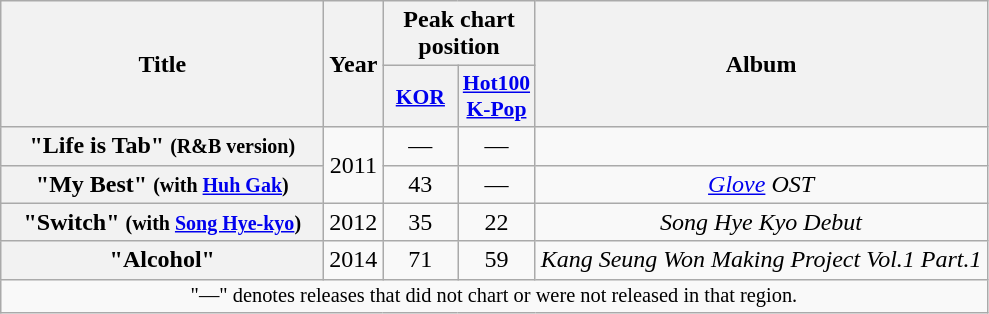<table class="wikitable plainrowheaders" style="text-align:center;">
<tr>
<th scope="col" rowspan="2" style="width:13em;">Title</th>
<th scope="col" rowspan="2">Year</th>
<th scope="col" colspan="2">Peak chart position</th>
<th scope="col" rowspan="2">Album</th>
</tr>
<tr>
<th scope="col" style="width:3em;font-size:90%;"><a href='#'>KOR</a><br></th>
<th scope="col" style="width:3em;font-size:90%;"><a href='#'>Hot100<br>K-Pop</a><br></th>
</tr>
<tr>
<th scope="row">"Life is Tab" <small>(R&B version)</small></th>
<td rowspan="2">2011</td>
<td>—</td>
<td>—</td>
<td></td>
</tr>
<tr>
<th scope="row">"My Best" <small>(with <a href='#'>Huh Gak</a>)</small></th>
<td>43</td>
<td>—</td>
<td><em><a href='#'>Glove</a> OST</em></td>
</tr>
<tr>
<th scope="row">"Switch" <small>(with <a href='#'>Song Hye-kyo</a>)</small></th>
<td>2012</td>
<td>35</td>
<td>22</td>
<td><em>Song Hye Kyo Debut</em></td>
</tr>
<tr>
<th scope="row">"Alcohol"</th>
<td>2014</td>
<td>71</td>
<td>59</td>
<td><em>Kang Seung Won Making Project Vol.1 Part.1</em></td>
</tr>
<tr>
<td colspan="5" style="font-size:85%;">"—" denotes releases that did not chart or were not released in that region.</td>
</tr>
</table>
